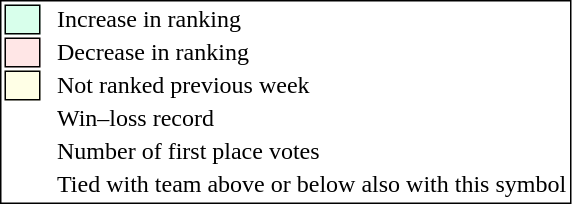<table style="border:1px solid black;">
<tr>
<td style="background:#D8FFEB; width:20px; border:1px solid black;"></td>
<td> </td>
<td>Increase in ranking</td>
</tr>
<tr>
<td style="background:#FFE6E6; width:20px; border:1px solid black;"></td>
<td> </td>
<td>Decrease in ranking</td>
</tr>
<tr>
<td style="background:#FFFFE6; width:20px; border:1px solid black;"></td>
<td> </td>
<td>Not ranked previous week</td>
</tr>
<tr>
<td></td>
<td> </td>
<td>Win–loss record</td>
</tr>
<tr>
<td></td>
<td> </td>
<td>Number of first place votes</td>
</tr>
<tr>
<td></td>
<td></td>
<td>Tied with team above or below also with this symbol</td>
</tr>
</table>
